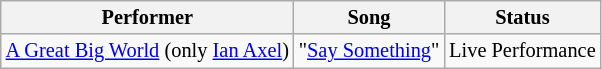<table class="wikitable" style="font-size: 85%">
<tr>
<th>Performer</th>
<th>Song</th>
<th>Status</th>
</tr>
<tr>
<td> <a href='#'>A Great Big World</a> (only <a href='#'>Ian Axel</a>)</td>
<td>"<a href='#'>Say Something</a>"</td>
<td>Live Performance</td>
</tr>
</table>
